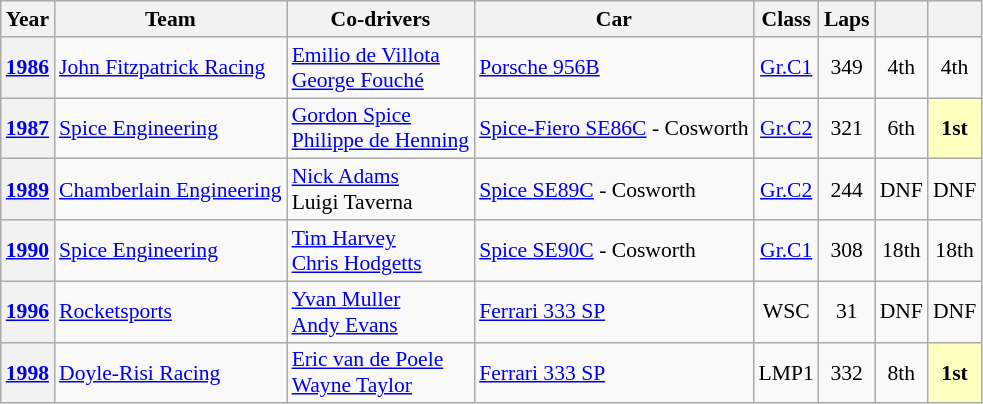<table class="wikitable" style="text-align:center; font-size:90%">
<tr>
<th>Year</th>
<th>Team</th>
<th>Co-drivers</th>
<th>Car</th>
<th>Class</th>
<th>Laps</th>
<th></th>
<th></th>
</tr>
<tr>
<th><a href='#'>1986</a></th>
<td align="left"> <a href='#'>John Fitzpatrick Racing</a></td>
<td align="left"> <a href='#'>Emilio de Villota</a><br> <a href='#'>George Fouché</a></td>
<td align="left"><a href='#'>Porsche 956B</a></td>
<td><a href='#'>Gr.C1</a></td>
<td>349</td>
<td>4th</td>
<td>4th</td>
</tr>
<tr>
<th><a href='#'>1987</a></th>
<td align="left"> <a href='#'>Spice Engineering</a></td>
<td align="left"> <a href='#'>Gordon Spice</a><br> <a href='#'>Philippe de Henning</a></td>
<td align="left"><a href='#'>Spice-Fiero SE86C</a> - Cosworth</td>
<td><a href='#'>Gr.C2</a></td>
<td>321</td>
<td>6th</td>
<td style="background:#FFFFBF;"><strong>1st</strong></td>
</tr>
<tr>
<th><a href='#'>1989</a></th>
<td align="left"> <a href='#'>Chamberlain Engineering</a></td>
<td align="left"> <a href='#'>Nick Adams</a><br> Luigi Taverna</td>
<td align="left"><a href='#'>Spice SE89C</a> - Cosworth</td>
<td><a href='#'>Gr.C2</a></td>
<td>244</td>
<td>DNF</td>
<td>DNF</td>
</tr>
<tr>
<th><a href='#'>1990</a></th>
<td align="left"> <a href='#'>Spice Engineering</a></td>
<td align="left"> <a href='#'>Tim Harvey</a><br> <a href='#'>Chris Hodgetts</a></td>
<td align="left"><a href='#'>Spice SE90C</a> - Cosworth</td>
<td><a href='#'>Gr.C1</a></td>
<td>308</td>
<td>18th</td>
<td>18th</td>
</tr>
<tr>
<th><a href='#'>1996</a></th>
<td align="left"> <a href='#'>Rocketsports</a></td>
<td align="left"> <a href='#'>Yvan Muller</a><br> <a href='#'>Andy Evans</a></td>
<td align="left"><a href='#'>Ferrari 333 SP</a></td>
<td>WSC</td>
<td>31</td>
<td>DNF</td>
<td>DNF</td>
</tr>
<tr>
<th><a href='#'>1998</a></th>
<td align="left"> <a href='#'>Doyle-Risi Racing</a></td>
<td align="left"> <a href='#'>Eric van de Poele</a><br> <a href='#'>Wayne Taylor</a></td>
<td align="left"><a href='#'>Ferrari 333 SP</a></td>
<td>LMP1</td>
<td>332</td>
<td>8th</td>
<td style="background:#FFFFBF;"><strong>1st</strong></td>
</tr>
</table>
